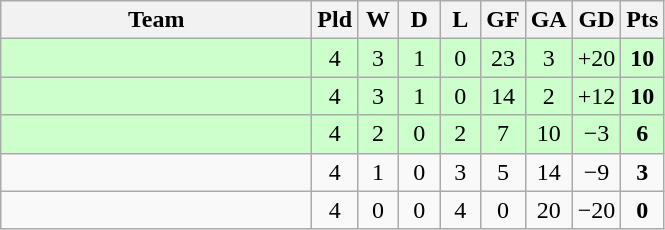<table class=wikitable style="text-align:center">
<tr>
<th width=200>Team</th>
<th width=20>Pld</th>
<th width=20>W</th>
<th width=20>D</th>
<th width=20>L</th>
<th width=20>GF</th>
<th width=20>GA</th>
<th width=20>GD</th>
<th width=20>Pts</th>
</tr>
<tr style=background:#ccffcc>
<td align=left></td>
<td>4</td>
<td>3</td>
<td>1</td>
<td>0</td>
<td>23</td>
<td>3</td>
<td>+20</td>
<td><strong>10</strong></td>
</tr>
<tr style=background:#ccffcc>
<td align=left></td>
<td>4</td>
<td>3</td>
<td>1</td>
<td>0</td>
<td>14</td>
<td>2</td>
<td>+12</td>
<td><strong>10</strong></td>
</tr>
<tr style=background:#ccffcc>
<td align=left></td>
<td>4</td>
<td>2</td>
<td>0</td>
<td>2</td>
<td>7</td>
<td>10</td>
<td>−3</td>
<td><strong>6</strong></td>
</tr>
<tr>
<td align=left></td>
<td>4</td>
<td>1</td>
<td>0</td>
<td>3</td>
<td>5</td>
<td>14</td>
<td>−9</td>
<td><strong>3</strong></td>
</tr>
<tr>
<td align=left></td>
<td>4</td>
<td>0</td>
<td>0</td>
<td>4</td>
<td>0</td>
<td>20</td>
<td>−20</td>
<td><strong>0</strong></td>
</tr>
</table>
